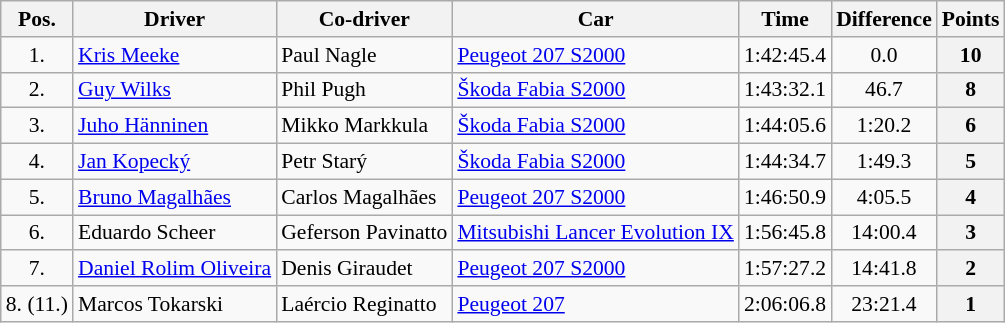<table class="wikitable" style="text-align: center; font-size: 90%; max-width: 950px;">
<tr>
<th>Pos.</th>
<th>Driver</th>
<th>Co-driver</th>
<th>Car</th>
<th>Time</th>
<th>Difference</th>
<th>Points</th>
</tr>
<tr>
<td>1.</td>
<td align="left"> <a href='#'>Kris Meeke</a></td>
<td align="left"> Paul Nagle</td>
<td align="left"><a href='#'>Peugeot 207 S2000</a></td>
<td>1:42:45.4</td>
<td>0.0</td>
<th>10</th>
</tr>
<tr>
<td>2.</td>
<td align="left"> <a href='#'>Guy Wilks</a></td>
<td align="left"> Phil Pugh</td>
<td align="left"><a href='#'>Škoda Fabia S2000</a></td>
<td>1:43:32.1</td>
<td>46.7</td>
<th>8</th>
</tr>
<tr>
<td>3.</td>
<td align="left"> <a href='#'>Juho Hänninen</a></td>
<td align="left"> Mikko Markkula</td>
<td align="left"><a href='#'>Škoda Fabia S2000</a></td>
<td>1:44:05.6</td>
<td>1:20.2</td>
<th>6</th>
</tr>
<tr>
<td>4.</td>
<td align="left"> <a href='#'>Jan Kopecký</a></td>
<td align="left"> Petr Starý</td>
<td align="left"><a href='#'>Škoda Fabia S2000</a></td>
<td>1:44:34.7</td>
<td>1:49.3</td>
<th>5</th>
</tr>
<tr>
<td>5.</td>
<td align="left"> <a href='#'>Bruno Magalhães</a></td>
<td align="left"> Carlos Magalhães</td>
<td align="left"><a href='#'>Peugeot 207 S2000</a></td>
<td>1:46:50.9</td>
<td>4:05.5</td>
<th>4</th>
</tr>
<tr>
<td>6.</td>
<td align="left"> Eduardo Scheer</td>
<td align="left"> Geferson Pavinatto</td>
<td align="left"><a href='#'>Mitsubishi Lancer Evolution IX</a></td>
<td>1:56:45.8</td>
<td>14:00.4</td>
<th>3</th>
</tr>
<tr>
<td>7.</td>
<td align="left"> <a href='#'>Daniel Rolim Oliveira</a></td>
<td align="left"> Denis Giraudet</td>
<td align="left"><a href='#'>Peugeot 207 S2000</a></td>
<td>1:57:27.2</td>
<td>14:41.8</td>
<th>2</th>
</tr>
<tr>
<td>8. (11.)</td>
<td align="left"> Marcos Tokarski</td>
<td align="left"> Laércio Reginatto</td>
<td align="left"><a href='#'>Peugeot 207</a></td>
<td>2:06:06.8</td>
<td>23:21.4</td>
<th>1</th>
</tr>
</table>
